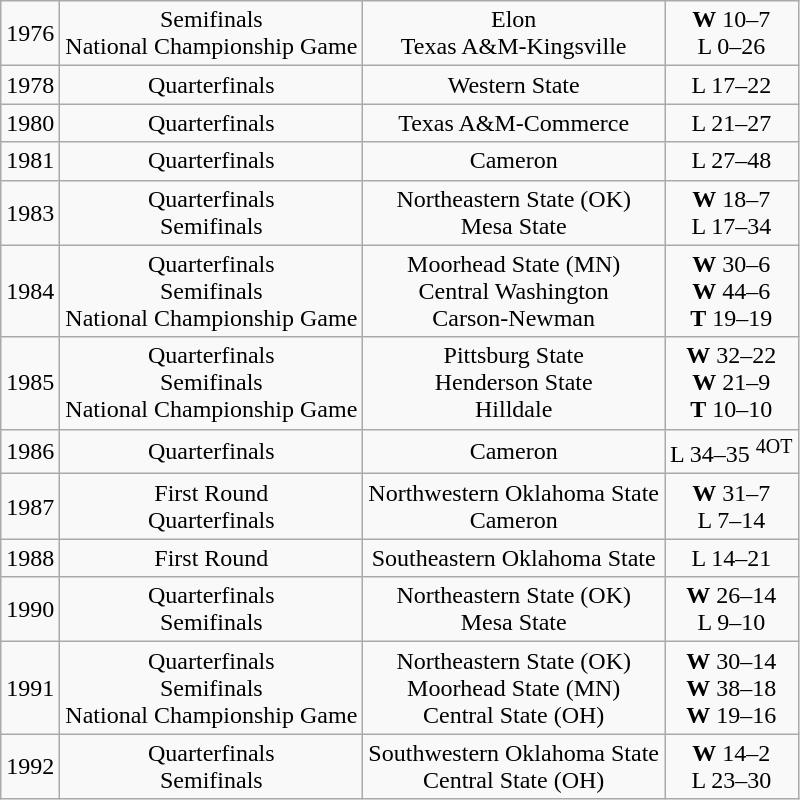<table class="wikitable" style="text-align:center">
<tr>
<td>1976</td>
<td>Semifinals<br>National Championship Game</td>
<td>Elon<br>Texas A&M-Kingsville</td>
<td><strong>W</strong> 10–7<br>L 0–26</td>
</tr>
<tr align="center">
<td>1978</td>
<td>Quarterfinals</td>
<td>Western State</td>
<td>L 17–22</td>
</tr>
<tr align="center">
<td>1980</td>
<td>Quarterfinals</td>
<td>Texas A&M-Commerce</td>
<td>L 21–27</td>
</tr>
<tr align="center">
<td>1981</td>
<td>Quarterfinals</td>
<td>Cameron</td>
<td>L 27–48</td>
</tr>
<tr align="center">
<td>1983</td>
<td>Quarterfinals<br>Semifinals</td>
<td>Northeastern State (OK)<br>Mesa State</td>
<td><strong>W</strong> 18–7<br>L 17–34</td>
</tr>
<tr align="center">
<td>1984</td>
<td>Quarterfinals<br>Semifinals<br>National Championship Game</td>
<td>Moorhead State (MN)<br>Central Washington<br>Carson-Newman</td>
<td><strong>W</strong> 30–6<br><strong>W</strong> 44–6<br><strong>T</strong> 19–19</td>
</tr>
<tr align="center">
<td>1985</td>
<td>Quarterfinals<br>Semifinals<br>National Championship Game</td>
<td>Pittsburg State<br>Henderson State<br>Hilldale</td>
<td><strong>W</strong> 32–22<br><strong>W</strong> 21–9<br><strong>T</strong> 10–10</td>
</tr>
<tr align="center">
<td>1986</td>
<td>Quarterfinals</td>
<td>Cameron</td>
<td>L 34–35 <sup>4OT</sup></td>
</tr>
<tr align="center">
<td>1987</td>
<td>First Round<br>Quarterfinals</td>
<td>Northwestern Oklahoma State<br>Cameron</td>
<td><strong>W</strong> 31–7<br>L 7–14</td>
</tr>
<tr align="center">
<td>1988</td>
<td>First Round</td>
<td>Southeastern Oklahoma State</td>
<td>L 14–21</td>
</tr>
<tr align="center">
<td>1990</td>
<td>Quarterfinals<br>Semifinals</td>
<td>Northeastern State (OK)<br>Mesa State</td>
<td><strong>W</strong> 26–14<br>L 9–10</td>
</tr>
<tr align="center">
<td>1991</td>
<td>Quarterfinals<br>Semifinals<br>National Championship Game</td>
<td>Northeastern State (OK)<br>Moorhead State (MN)<br>Central State (OH)</td>
<td><strong>W</strong> 30–14<br><strong>W</strong> 38–18<br><strong>W</strong> 19–16</td>
</tr>
<tr align="center">
<td>1992</td>
<td>Quarterfinals<br>Semifinals</td>
<td>Southwestern Oklahoma State<br>Central State (OH)</td>
<td><strong>W</strong> 14–2<br>L 23–30</td>
</tr>
</table>
